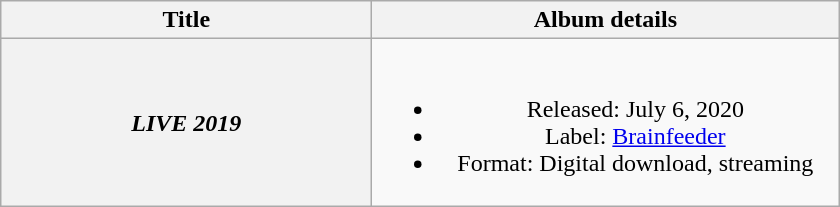<table class="wikitable plainrowheaders" style="text-align:center">
<tr>
<th scope="col" style="width:15em;">Title</th>
<th scope="col" style="width:19em;">Album details</th>
</tr>
<tr>
<th scope="row"><em>LIVE 2019</em></th>
<td><br><ul><li>Released: July 6, 2020</li><li>Label: <a href='#'>Brainfeeder</a></li><li>Format: Digital download, streaming</li></ul></td>
</tr>
</table>
